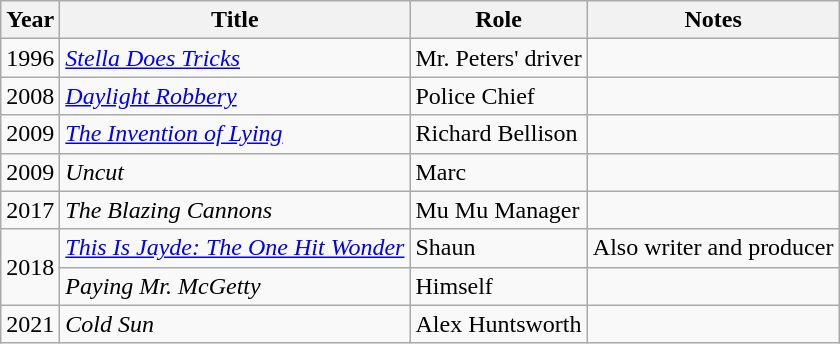<table class="wikitable">
<tr>
<th>Year</th>
<th>Title</th>
<th>Role</th>
<th>Notes</th>
</tr>
<tr>
<td>1996</td>
<td><em><a href='#'>Stella Does Tricks</a></em></td>
<td>Mr. Peters' driver</td>
<td></td>
</tr>
<tr>
<td>2008</td>
<td><em><a href='#'>Daylight Robbery</a></em></td>
<td>Police Chief</td>
<td></td>
</tr>
<tr>
<td>2009</td>
<td><em><a href='#'>The Invention of Lying</a></em></td>
<td>Richard Bellison</td>
<td></td>
</tr>
<tr>
<td>2009</td>
<td><em>Uncut</em></td>
<td>Marc</td>
<td></td>
</tr>
<tr>
<td>2017</td>
<td><em>The Blazing Cannons</em></td>
<td>Mu Mu Manager</td>
<td></td>
</tr>
<tr>
<td rowspan="2">2018</td>
<td><em><a href='#'>This Is Jayde: The One Hit Wonder</a></em></td>
<td>Shaun</td>
<td>Also writer and producer</td>
</tr>
<tr>
<td><em>Paying Mr. McGetty</em></td>
<td>Himself</td>
<td></td>
</tr>
<tr>
<td>2021</td>
<td><em>Cold Sun</em></td>
<td>Alex Huntsworth</td>
<td></td>
</tr>
</table>
